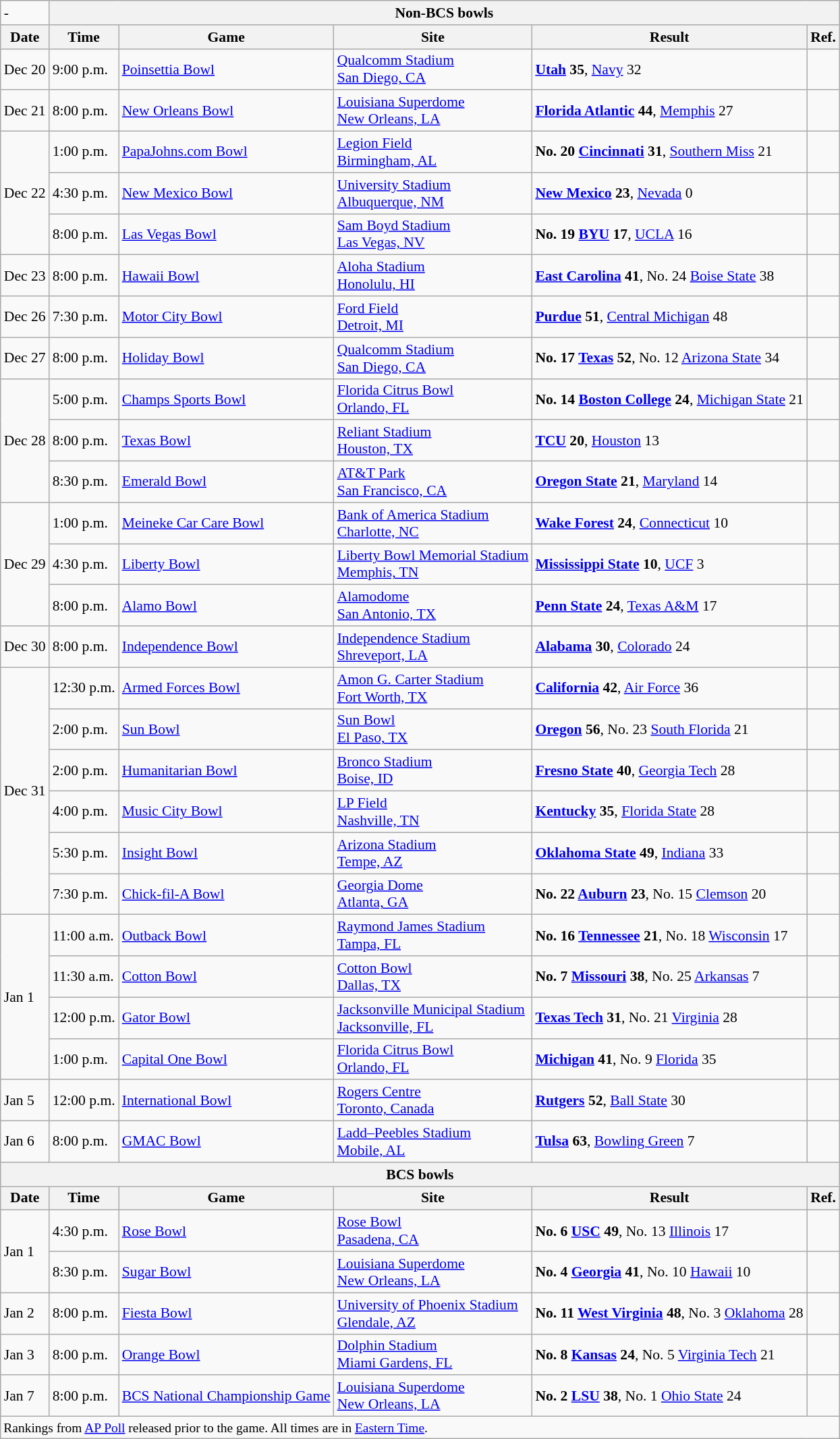<table class="wikitable" style="font-size:90%">
<tr>
<td>-</td>
<th colspan="6">Non-BCS bowls</th>
</tr>
<tr>
<th>Date</th>
<th>Time</th>
<th>Game</th>
<th>Site</th>
<th>Result</th>
<th>Ref.</th>
</tr>
<tr>
<td>Dec 20</td>
<td>9:00 p.m.</td>
<td><a href='#'>Poinsettia Bowl</a></td>
<td><a href='#'>Qualcomm Stadium</a><br><a href='#'>San Diego, CA</a></td>
<td><strong><a href='#'>Utah</a> 35</strong>, <a href='#'>Navy</a> 32</td>
<td></td>
</tr>
<tr>
<td>Dec 21</td>
<td>8:00 p.m.</td>
<td><a href='#'>New Orleans Bowl</a></td>
<td><a href='#'>Louisiana Superdome</a><br><a href='#'>New Orleans, LA</a></td>
<td><strong><a href='#'>Florida Atlantic</a> 44</strong>, <a href='#'>Memphis</a> 27</td>
<td></td>
</tr>
<tr>
<td rowspan="3">Dec 22</td>
<td>1:00 p.m.</td>
<td><a href='#'>PapaJohns.com Bowl</a></td>
<td><a href='#'>Legion Field</a><br><a href='#'>Birmingham, AL</a></td>
<td><strong>No. 20 <a href='#'>Cincinnati</a> 31</strong>, <a href='#'>Southern Miss</a> 21</td>
<td></td>
</tr>
<tr>
<td>4:30 p.m.</td>
<td><a href='#'>New Mexico Bowl</a></td>
<td><a href='#'>University Stadium</a><br><a href='#'>Albuquerque, NM</a></td>
<td><strong><a href='#'>New Mexico</a> 23</strong>, <a href='#'>Nevada</a> 0</td>
<td></td>
</tr>
<tr>
<td>8:00 p.m.</td>
<td><a href='#'>Las Vegas Bowl</a></td>
<td><a href='#'>Sam Boyd Stadium</a><br><a href='#'>Las Vegas, NV</a></td>
<td><strong>No. 19 <a href='#'>BYU</a> 17</strong>, <a href='#'>UCLA</a> 16</td>
<td></td>
</tr>
<tr>
<td>Dec 23</td>
<td>8:00 p.m.</td>
<td><a href='#'>Hawaii Bowl</a></td>
<td><a href='#'>Aloha Stadium</a><br><a href='#'>Honolulu, HI</a></td>
<td><strong><a href='#'>East Carolina</a> 41</strong>, No. 24 <a href='#'>Boise State</a> 38</td>
<td></td>
</tr>
<tr>
<td>Dec 26</td>
<td>7:30 p.m.</td>
<td><a href='#'>Motor City Bowl</a></td>
<td><a href='#'>Ford Field</a><br><a href='#'>Detroit, MI</a></td>
<td><strong><a href='#'>Purdue</a> 51</strong>, <a href='#'>Central Michigan</a> 48</td>
<td></td>
</tr>
<tr>
<td>Dec 27</td>
<td>8:00 p.m.</td>
<td><a href='#'>Holiday Bowl</a></td>
<td><a href='#'>Qualcomm Stadium</a><br><a href='#'>San Diego, CA</a></td>
<td><strong>No. 17 <a href='#'>Texas</a> 52</strong>, No. 12 <a href='#'>Arizona State</a> 34</td>
<td></td>
</tr>
<tr>
<td rowspan="3">Dec 28</td>
<td>5:00 p.m.</td>
<td><a href='#'>Champs Sports Bowl</a></td>
<td><a href='#'>Florida Citrus Bowl</a><br><a href='#'>Orlando, FL</a></td>
<td><strong>No. 14 <a href='#'>Boston College</a> 24</strong>, <a href='#'>Michigan State</a> 21</td>
<td></td>
</tr>
<tr>
<td>8:00 p.m.</td>
<td><a href='#'>Texas Bowl</a></td>
<td><a href='#'>Reliant Stadium</a><br><a href='#'>Houston, TX</a></td>
<td><strong><a href='#'>TCU</a> 20</strong>, <a href='#'>Houston</a> 13</td>
<td></td>
</tr>
<tr>
<td>8:30 p.m.</td>
<td><a href='#'>Emerald Bowl</a></td>
<td><a href='#'>AT&T Park</a><br><a href='#'>San Francisco, CA</a></td>
<td><strong><a href='#'>Oregon State</a> 21</strong>, <a href='#'>Maryland</a> 14</td>
<td></td>
</tr>
<tr>
<td rowspan="3">Dec 29</td>
<td>1:00 p.m.</td>
<td><a href='#'>Meineke Car Care Bowl</a></td>
<td><a href='#'>Bank of America Stadium</a><br><a href='#'>Charlotte, NC</a></td>
<td><strong><a href='#'>Wake Forest</a> 24</strong>, <a href='#'>Connecticut</a> 10</td>
<td></td>
</tr>
<tr>
<td>4:30 p.m.</td>
<td><a href='#'>Liberty Bowl</a></td>
<td><a href='#'>Liberty Bowl Memorial Stadium</a><br><a href='#'>Memphis, TN</a></td>
<td><strong><a href='#'>Mississippi State</a> 10</strong>, <a href='#'>UCF</a> 3</td>
<td></td>
</tr>
<tr>
<td>8:00 p.m.</td>
<td><a href='#'>Alamo Bowl</a></td>
<td><a href='#'>Alamodome</a><br><a href='#'>San Antonio, TX</a></td>
<td><strong><a href='#'>Penn State</a> 24</strong>, <a href='#'>Texas A&M</a> 17</td>
<td></td>
</tr>
<tr>
<td>Dec 30</td>
<td>8:00 p.m.</td>
<td><a href='#'>Independence Bowl</a></td>
<td><a href='#'>Independence Stadium</a><br><a href='#'>Shreveport, LA</a></td>
<td><strong><a href='#'>Alabama</a> 30</strong>, <a href='#'>Colorado</a> 24</td>
<td></td>
</tr>
<tr>
<td rowspan="6">Dec 31</td>
<td>12:30 p.m.</td>
<td><a href='#'>Armed Forces Bowl</a></td>
<td><a href='#'>Amon G. Carter Stadium</a><br><a href='#'>Fort Worth, TX</a></td>
<td><strong><a href='#'>California</a> 42</strong>, <a href='#'>Air Force</a> 36</td>
<td></td>
</tr>
<tr>
<td>2:00 p.m.</td>
<td><a href='#'>Sun Bowl</a></td>
<td><a href='#'>Sun Bowl</a><br><a href='#'>El Paso, TX</a></td>
<td><strong><a href='#'>Oregon</a> 56</strong>, No. 23 <a href='#'>South Florida</a> 21</td>
<td></td>
</tr>
<tr>
<td>2:00 p.m.</td>
<td><a href='#'>Humanitarian Bowl</a></td>
<td><a href='#'>Bronco Stadium</a><br><a href='#'>Boise, ID</a></td>
<td><strong><a href='#'>Fresno State</a> 40</strong>, <a href='#'>Georgia Tech</a> 28</td>
<td></td>
</tr>
<tr>
<td>4:00 p.m.</td>
<td><a href='#'>Music City Bowl</a></td>
<td><a href='#'>LP Field</a><br><a href='#'>Nashville, TN</a></td>
<td><strong><a href='#'>Kentucky</a> 35</strong>, <a href='#'>Florida State</a> 28</td>
<td></td>
</tr>
<tr>
<td>5:30 p.m.</td>
<td><a href='#'>Insight Bowl</a></td>
<td><a href='#'>Arizona Stadium</a><br><a href='#'>Tempe, AZ</a></td>
<td><strong><a href='#'>Oklahoma State</a> 49</strong>, <a href='#'>Indiana</a> 33</td>
<td></td>
</tr>
<tr>
<td>7:30 p.m.</td>
<td><a href='#'>Chick-fil-A Bowl</a></td>
<td><a href='#'>Georgia Dome</a><br><a href='#'>Atlanta, GA</a></td>
<td><strong>No. 22 <a href='#'>Auburn</a> 23</strong>, No. 15 <a href='#'>Clemson</a> 20</td>
<td></td>
</tr>
<tr>
<td rowspan="4">Jan 1</td>
<td>11:00 a.m.</td>
<td><a href='#'>Outback Bowl</a></td>
<td><a href='#'>Raymond James Stadium</a><br><a href='#'>Tampa, FL</a></td>
<td><strong>No. 16 <a href='#'>Tennessee</a> 21</strong>, No. 18 <a href='#'>Wisconsin</a> 17</td>
<td></td>
</tr>
<tr>
<td>11:30 a.m.</td>
<td><a href='#'>Cotton Bowl</a></td>
<td><a href='#'>Cotton Bowl</a><br><a href='#'>Dallas, TX</a></td>
<td><strong>No. 7 <a href='#'>Missouri</a> 38</strong>, No. 25 <a href='#'>Arkansas</a> 7</td>
<td></td>
</tr>
<tr>
<td>12:00 p.m.</td>
<td><a href='#'>Gator Bowl</a></td>
<td><a href='#'>Jacksonville Municipal Stadium</a><br><a href='#'>Jacksonville, FL</a></td>
<td><strong><a href='#'>Texas Tech</a> 31</strong>, No. 21 <a href='#'>Virginia</a> 28</td>
<td></td>
</tr>
<tr>
<td>1:00 p.m.</td>
<td><a href='#'>Capital One Bowl</a></td>
<td><a href='#'>Florida Citrus Bowl</a><br><a href='#'>Orlando, FL</a></td>
<td><strong><a href='#'>Michigan</a> 41</strong>, No. 9 <a href='#'>Florida</a> 35</td>
<td></td>
</tr>
<tr>
<td>Jan 5</td>
<td>12:00 p.m.</td>
<td><a href='#'>International Bowl</a></td>
<td><a href='#'>Rogers Centre</a><br><a href='#'>Toronto, Canada</a></td>
<td><strong><a href='#'>Rutgers</a> 52</strong>, <a href='#'>Ball State</a> 30</td>
<td></td>
</tr>
<tr>
<td>Jan 6</td>
<td>8:00 p.m.</td>
<td><a href='#'>GMAC Bowl</a></td>
<td><a href='#'>Ladd&ndash;Peebles Stadium</a><br><a href='#'>Mobile, AL</a></td>
<td><strong><a href='#'>Tulsa</a> 63</strong>, <a href='#'>Bowling Green</a> 7</td>
<td></td>
</tr>
<tr>
<th colspan="6">BCS bowls</th>
</tr>
<tr>
<th>Date</th>
<th>Time</th>
<th>Game</th>
<th>Site</th>
<th>Result</th>
<th>Ref.</th>
</tr>
<tr>
<td rowspan="2">Jan 1</td>
<td>4:30 p.m.</td>
<td><a href='#'>Rose Bowl</a></td>
<td><a href='#'>Rose Bowl</a><br><a href='#'>Pasadena, CA</a></td>
<td><strong>No. 6 <a href='#'>USC</a> 49</strong>, No. 13 <a href='#'>Illinois</a> 17</td>
<td></td>
</tr>
<tr>
<td>8:30 p.m.</td>
<td><a href='#'>Sugar Bowl</a></td>
<td><a href='#'>Louisiana Superdome</a><br><a href='#'>New Orleans, LA</a></td>
<td><strong>No. 4 <a href='#'>Georgia</a> 41</strong>, No. 10 <a href='#'>Hawaii</a> 10</td>
<td></td>
</tr>
<tr>
<td>Jan 2</td>
<td>8:00 p.m.</td>
<td><a href='#'>Fiesta Bowl</a></td>
<td><a href='#'>University of Phoenix Stadium</a><br><a href='#'>Glendale, AZ</a></td>
<td><strong>No. 11 <a href='#'>West Virginia</a> 48</strong>, No. 3 <a href='#'>Oklahoma</a> 28</td>
<td></td>
</tr>
<tr>
<td>Jan 3</td>
<td>8:00 p.m.</td>
<td><a href='#'>Orange Bowl</a></td>
<td><a href='#'>Dolphin Stadium</a><br><a href='#'>Miami Gardens, FL</a></td>
<td><strong>No. 8 <a href='#'>Kansas</a> 24</strong>, No. 5 <a href='#'>Virginia Tech</a> 21</td>
<td></td>
</tr>
<tr>
<td>Jan 7</td>
<td>8:00 p.m.</td>
<td><a href='#'>BCS National Championship Game</a></td>
<td><a href='#'>Louisiana Superdome</a><br><a href='#'>New Orleans, LA</a></td>
<td><strong>No. 2 <a href='#'>LSU</a> 38</strong>, No. 1 <a href='#'>Ohio State</a> 24</td>
<td></td>
</tr>
<tr>
<td colspan=6 style="font-size:90%;">Rankings from <a href='#'>AP Poll</a> released prior to the game. All times are in <a href='#'>Eastern Time</a>.</td>
</tr>
</table>
